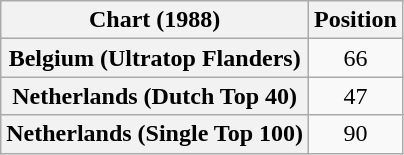<table class="wikitable sortable plainrowheaders" style="text-align:center">
<tr>
<th scope="col">Chart (1988)</th>
<th scope="col">Position</th>
</tr>
<tr>
<th scope="row">Belgium (Ultratop Flanders)</th>
<td>66</td>
</tr>
<tr>
<th scope="row">Netherlands (Dutch Top 40)</th>
<td>47</td>
</tr>
<tr>
<th scope="row">Netherlands (Single Top 100)</th>
<td>90</td>
</tr>
</table>
